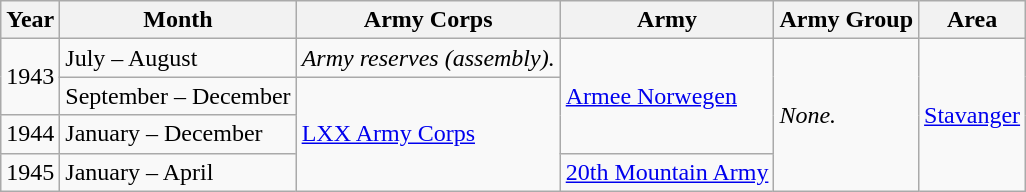<table class="wikitable">
<tr>
<th>Year</th>
<th>Month</th>
<th>Army Corps</th>
<th>Army</th>
<th>Army Group</th>
<th>Area</th>
</tr>
<tr>
<td rowspan="2">1943</td>
<td>July – August</td>
<td><em>Army reserves (assembly).</em></td>
<td rowspan="3"><a href='#'>Armee Norwegen</a></td>
<td rowspan="4"><em>None.</em></td>
<td rowspan="4"><a href='#'>Stavanger</a></td>
</tr>
<tr>
<td>September – December</td>
<td rowspan="3"><a href='#'>LXX Army Corps</a></td>
</tr>
<tr>
<td>1944</td>
<td>January – December</td>
</tr>
<tr>
<td>1945</td>
<td>January – April</td>
<td><a href='#'>20th Mountain Army</a></td>
</tr>
</table>
